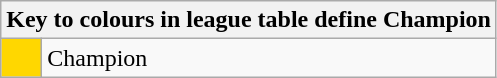<table class="wikitable" style="text-align: center;">
<tr>
<th colspan=2>Key to colours in league table define Champion</th>
</tr>
<tr>
<td bgcolor=gold style="width: 20px;"></td>
<td align=left>Champion</td>
</tr>
</table>
